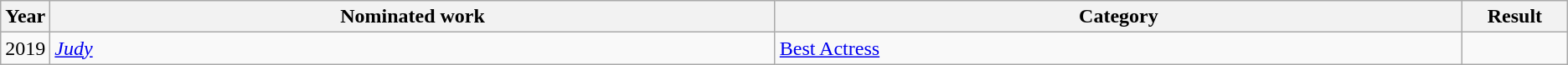<table class="wikitable sortable">
<tr>
<th scope="col" style="width:1em;">Year</th>
<th scope="col" style="width:39em;">Nominated work</th>
<th scope="col" style="width:37em;">Category</th>
<th scope="col" style="width:5em;">Result</th>
</tr>
<tr>
<td>2019</td>
<td><em><a href='#'>Judy</a></em></td>
<td><a href='#'>Best Actress</a></td>
<td></td>
</tr>
</table>
